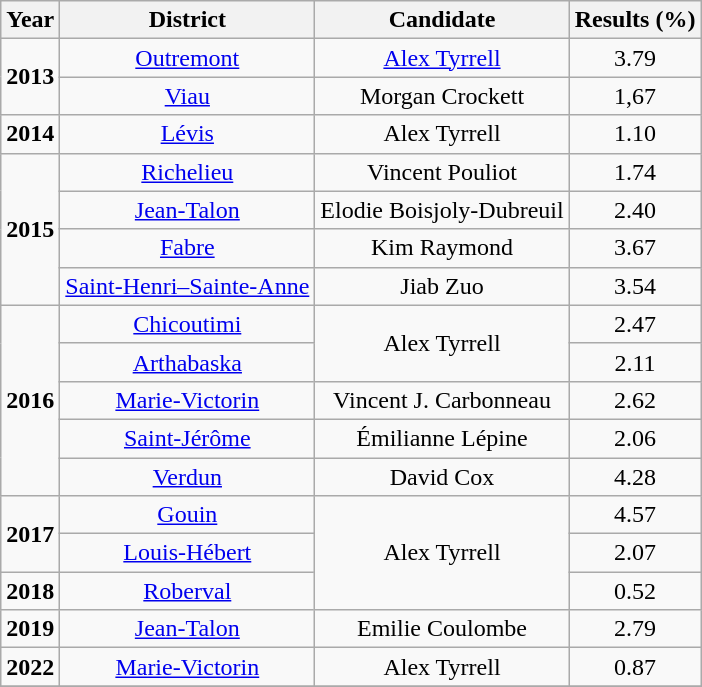<table class="wikitable centre" summary="This table shows the results obtained by the Quebec Green Party in the various by-elections in Quebec. The names of the candidates and the number and percentage of votes collected." style="text-align:center">
<tr>
<th scope="col">Year</th>
<th scope="col">District</th>
<th scope="col">Candidate</th>
<th scope="col">Results (%)</th>
</tr>
<tr>
<td rowspan="2"><strong>2013</strong></td>
<td><a href='#'>Outremont</a></td>
<td><a href='#'>Alex Tyrrell</a></td>
<td>3.79</td>
</tr>
<tr>
<td><a href='#'>Viau</a></td>
<td>Morgan Crockett</td>
<td>1,67</td>
</tr>
<tr>
<td><strong>2014</strong></td>
<td><a href='#'>Lévis</a></td>
<td>Alex Tyrrell</td>
<td>1.10</td>
</tr>
<tr>
<td rowspan="4"><strong>2015</strong></td>
<td><a href='#'>Richelieu</a></td>
<td>Vincent Pouliot</td>
<td>1.74</td>
</tr>
<tr>
<td><a href='#'>Jean-Talon</a></td>
<td>Elodie Boisjoly-Dubreuil</td>
<td>2.40</td>
</tr>
<tr>
<td><a href='#'>Fabre</a></td>
<td>Kim Raymond</td>
<td>3.67</td>
</tr>
<tr>
<td><a href='#'>Saint-Henri–Sainte-Anne</a></td>
<td>Jiab Zuo</td>
<td>3.54</td>
</tr>
<tr>
<td rowspan="5"><strong>2016</strong></td>
<td><a href='#'>Chicoutimi</a></td>
<td rowspan="2">Alex Tyrrell</td>
<td>2.47</td>
</tr>
<tr>
<td><a href='#'>Arthabaska</a></td>
<td>2.11</td>
</tr>
<tr>
<td><a href='#'>Marie-Victorin</a></td>
<td>Vincent J. Carbonneau</td>
<td>2.62</td>
</tr>
<tr>
<td><a href='#'>Saint-Jérôme</a></td>
<td>Émilianne Lépine</td>
<td>2.06</td>
</tr>
<tr>
<td><a href='#'>Verdun</a></td>
<td>David Cox</td>
<td>4.28</td>
</tr>
<tr>
<td rowspan="2"><strong>2017</strong></td>
<td><a href='#'>Gouin</a></td>
<td rowspan="3">Alex Tyrrell</td>
<td>4.57</td>
</tr>
<tr>
<td><a href='#'>Louis-Hébert</a></td>
<td>2.07</td>
</tr>
<tr>
<td><strong>2018</strong></td>
<td><a href='#'>Roberval</a></td>
<td>0.52</td>
</tr>
<tr>
<td><strong>2019</strong></td>
<td><a href='#'>Jean-Talon</a></td>
<td>Emilie Coulombe</td>
<td>2.79</td>
</tr>
<tr>
<td><strong>2022</strong></td>
<td><a href='#'>Marie-Victorin</a></td>
<td>Alex Tyrrell</td>
<td>0.87</td>
</tr>
<tr>
</tr>
</table>
